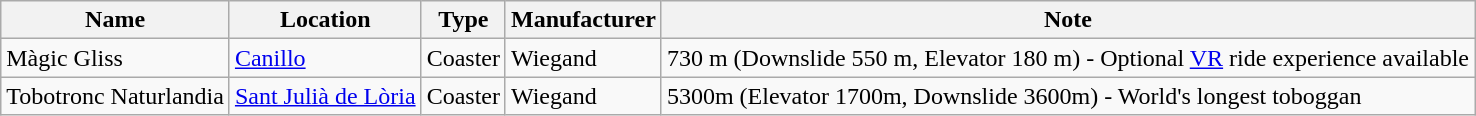<table class="wikitable sortable">
<tr>
<th>Name</th>
<th>Location</th>
<th>Type</th>
<th>Manufacturer</th>
<th>Note</th>
</tr>
<tr>
<td>Màgic Gliss</td>
<td><a href='#'>Canillo</a></td>
<td>Coaster</td>
<td>Wiegand</td>
<td>730 m (Downslide 550 m, Elevator 180 m) - Optional <a href='#'>VR</a> ride experience available</td>
</tr>
<tr>
<td>Tobotronc Naturlandia</td>
<td><a href='#'>Sant Julià de Lòria</a></td>
<td>Coaster</td>
<td>Wiegand</td>
<td>5300m (Elevator 1700m, Downslide 3600m) - World's longest toboggan</td>
</tr>
</table>
